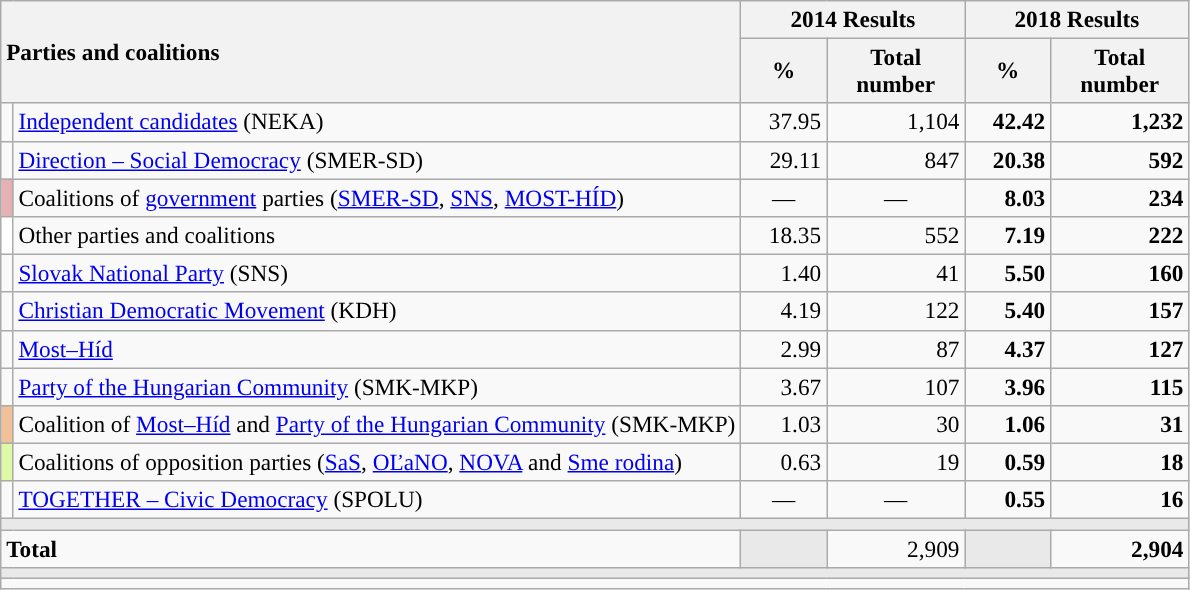<table class="wikitable" style="text-align:right; font-size:97%;">
<tr>
<th style="text-align:left;" rowspan="2" colspan="2" width="450">Parties and coalitions</th>
<th colspan="2">2014 Results</th>
<th colspan="2">2018 Results</th>
</tr>
<tr>
<th width="50">%</th>
<th width="85">Total number</th>
<th width="50">%</th>
<th width="85">Total number</th>
</tr>
<tr>
<td width="1" style="color:inherit;background:"></td>
<td align="left"><a href='#'>Independent candidates</a> (NEKA)</td>
<td>37.95</td>
<td>1,104</td>
<td><strong>42.42</strong></td>
<td><strong>1,232</strong></td>
</tr>
<tr>
<td style="color:inherit;background:"></td>
<td align="left"><a href='#'>Direction – Social Democracy</a> (SMER-SD)</td>
<td>29.11</td>
<td>847</td>
<td><strong>20.38</strong></td>
<td><strong>592</strong></td>
</tr>
<tr>
<td style="color:inherit;background:#e6b1b3"></td>
<td align="left">Coalitions of <a href='#'>government</a> parties (<a href='#'>SMER-SD</a>, <a href='#'>SNS</a>, <a href='#'>MOST-HÍD</a>)</td>
<td align="center">—</td>
<td align="center">—</td>
<td><strong>8.03</strong></td>
<td><strong>234</strong></td>
</tr>
<tr>
<td bgcolor="white"></td>
<td align="left">Other parties and coalitions</td>
<td>18.35</td>
<td>552</td>
<td><strong>7.19</strong></td>
<td><strong>222</strong></td>
</tr>
<tr>
<td style="color:inherit;background:"></td>
<td align="left"><a href='#'>Slovak National Party</a> (SNS)</td>
<td>1.40</td>
<td>41</td>
<td><strong>5.50</strong></td>
<td><strong>160</strong></td>
</tr>
<tr>
<td style="color:inherit;background:"></td>
<td align="left"><a href='#'>Christian Democratic Movement</a> (KDH)</td>
<td>4.19</td>
<td>122</td>
<td><strong>5.40</strong></td>
<td><strong>157</strong></td>
</tr>
<tr>
<td style="color:inherit;background:"></td>
<td align="left"><a href='#'>Most–Híd</a></td>
<td>2.99</td>
<td>87</td>
<td><strong>4.37</strong></td>
<td><strong>127</strong></td>
</tr>
<tr>
<td style="color:inherit;background:"></td>
<td align="left"><a href='#'>Party of the Hungarian Community</a> (SMK-MKP)</td>
<td>3.67</td>
<td>107</td>
<td><strong>3.96</strong></td>
<td><strong>115</strong></td>
</tr>
<tr>
<td style="color:inherit;background:#f2c199"></td>
<td align="left">Coalition of <a href='#'>Most–Híd</a> and <a href='#'>Party of the Hungarian Community</a> (SMK-MKP)</td>
<td>1.03</td>
<td>30</td>
<td><strong>1.06</strong></td>
<td><strong>31</strong></td>
</tr>
<tr>
<td style="color:inherit;background:#defaa5"></td>
<td align="left">Coalitions of opposition parties (<a href='#'>SaS</a>, <a href='#'>OĽaNO</a>, <a href='#'>NOVA</a> and <a href='#'>Sme rodina</a>)</td>
<td>0.63</td>
<td>19</td>
<td><strong>0.59</strong></td>
<td><strong>18</strong></td>
</tr>
<tr>
<td style="color:inherit;background:"></td>
<td align="left"><a href='#'>TOGETHER – Civic Democracy</a> (SPOLU)</td>
<td align="center">—</td>
<td align="center">—</td>
<td><strong>0.55</strong></td>
<td><strong>16</strong></td>
</tr>
<tr>
<td colspan="7" bgcolor="#E9E9E9"></td>
</tr>
<tr>
<td align="left" colspan="2"><strong>Total</strong></td>
<td bgcolor="#E9E9E9"></td>
<td>2,909</td>
<td bgcolor="#E9E9E9"></td>
<td><strong>2,904</strong></td>
</tr>
<tr>
<td colspan="7" bgcolor="#E9E9E9"></td>
</tr>
<tr>
<td colspan="7"></td>
</tr>
</table>
